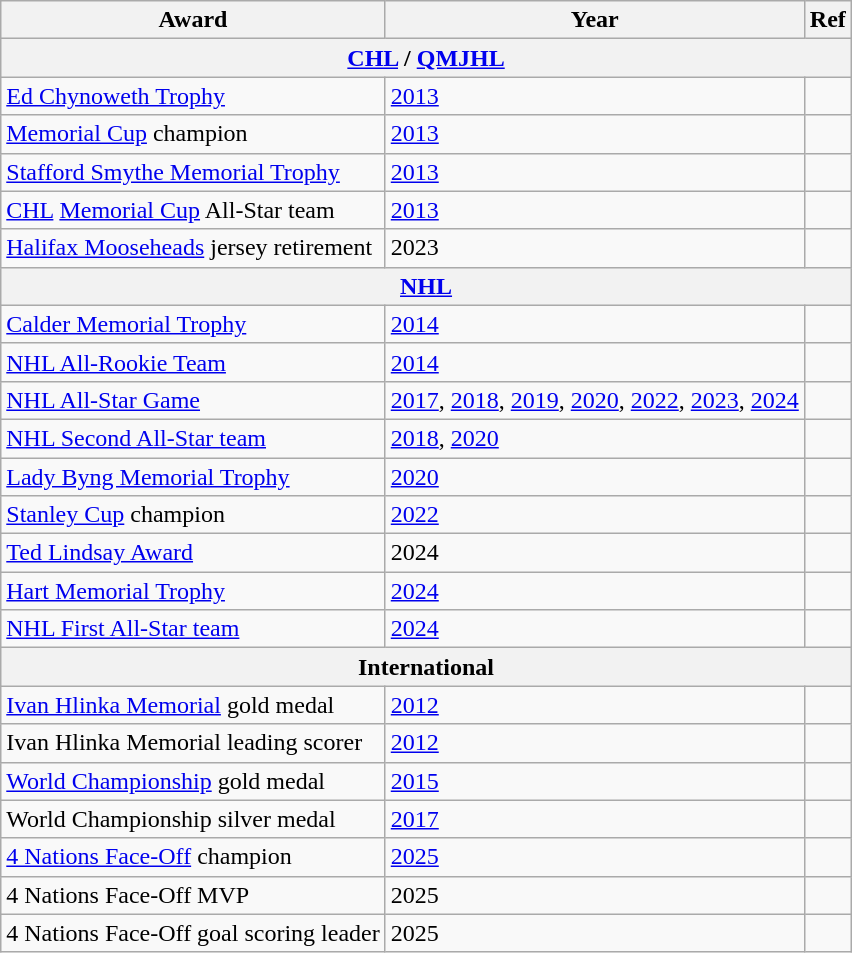<table class="wikitable">
<tr>
<th>Award</th>
<th>Year</th>
<th>Ref</th>
</tr>
<tr>
<th colspan="3"><a href='#'>CHL</a> / <a href='#'>QMJHL</a></th>
</tr>
<tr>
<td><a href='#'>Ed Chynoweth Trophy</a></td>
<td><a href='#'>2013</a></td>
<td></td>
</tr>
<tr>
<td><a href='#'>Memorial Cup</a> champion</td>
<td><a href='#'>2013</a></td>
<td></td>
</tr>
<tr>
<td><a href='#'>Stafford Smythe Memorial Trophy</a></td>
<td><a href='#'>2013</a></td>
<td></td>
</tr>
<tr>
<td><a href='#'>CHL</a> <a href='#'>Memorial Cup</a> All-Star team</td>
<td><a href='#'>2013</a></td>
<td></td>
</tr>
<tr>
<td><a href='#'>Halifax Mooseheads</a> jersey retirement</td>
<td>2023</td>
<td></td>
</tr>
<tr>
<th colspan="3"><a href='#'>NHL</a></th>
</tr>
<tr>
<td><a href='#'>Calder Memorial Trophy</a></td>
<td><a href='#'>2014</a></td>
<td></td>
</tr>
<tr>
<td><a href='#'>NHL All-Rookie Team</a></td>
<td><a href='#'>2014</a></td>
<td></td>
</tr>
<tr>
<td><a href='#'>NHL All-Star Game</a></td>
<td><a href='#'>2017</a>, <a href='#'>2018</a>, <a href='#'>2019</a>, <a href='#'>2020</a>, <a href='#'>2022</a>, <a href='#'>2023</a>, <a href='#'>2024</a></td>
<td></td>
</tr>
<tr>
<td><a href='#'>NHL Second All-Star team</a></td>
<td><a href='#'>2018</a>, <a href='#'>2020</a></td>
<td></td>
</tr>
<tr>
<td><a href='#'>Lady Byng Memorial Trophy</a></td>
<td><a href='#'>2020</a></td>
<td></td>
</tr>
<tr>
<td><a href='#'>Stanley Cup</a> champion</td>
<td><a href='#'>2022</a></td>
<td></td>
</tr>
<tr>
<td><a href='#'>Ted Lindsay Award</a></td>
<td>2024</td>
<td></td>
</tr>
<tr>
<td><a href='#'>Hart Memorial Trophy</a></td>
<td><a href='#'>2024</a></td>
<td></td>
</tr>
<tr>
<td><a href='#'>NHL First All-Star team</a></td>
<td><a href='#'>2024</a></td>
<td></td>
</tr>
<tr>
<th colspan="3">International</th>
</tr>
<tr>
<td><a href='#'>Ivan Hlinka Memorial</a> gold medal</td>
<td><a href='#'>2012</a></td>
<td></td>
</tr>
<tr>
<td>Ivan Hlinka Memorial leading scorer</td>
<td><a href='#'>2012</a></td>
<td></td>
</tr>
<tr>
<td><a href='#'>World Championship</a> gold medal</td>
<td><a href='#'>2015</a></td>
<td></td>
</tr>
<tr>
<td>World Championship silver medal</td>
<td><a href='#'>2017</a></td>
<td></td>
</tr>
<tr>
<td><a href='#'>4 Nations Face-Off</a> champion</td>
<td><a href='#'>2025</a></td>
<td></td>
</tr>
<tr>
<td>4 Nations Face-Off MVP</td>
<td>2025</td>
<td></td>
</tr>
<tr>
<td>4 Nations Face-Off goal scoring leader</td>
<td>2025</td>
<td></td>
</tr>
</table>
